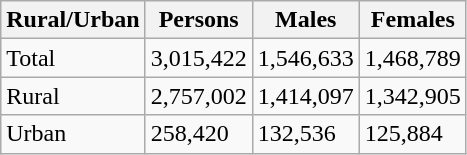<table class="wikitable">
<tr>
<th>Rural/Urban</th>
<th>Persons</th>
<th>Males</th>
<th>Females</th>
</tr>
<tr>
<td>Total</td>
<td>3,015,422</td>
<td>1,546,633</td>
<td>1,468,789</td>
</tr>
<tr>
<td>Rural</td>
<td>2,757,002</td>
<td>1,414,097</td>
<td>1,342,905</td>
</tr>
<tr>
<td>Urban</td>
<td>258,420</td>
<td>132,536</td>
<td>125,884</td>
</tr>
</table>
